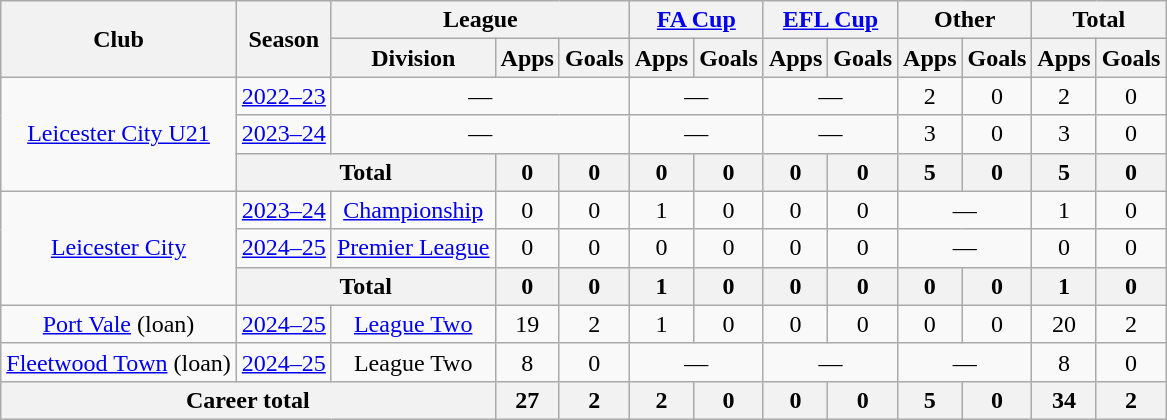<table class=wikitable style=text-align:center>
<tr>
<th rowspan=2>Club</th>
<th rowspan=2>Season</th>
<th colspan=3>League</th>
<th colspan=2><a href='#'>FA Cup</a></th>
<th colspan=2><a href='#'>EFL Cup</a></th>
<th colspan=2>Other</th>
<th colspan=2>Total</th>
</tr>
<tr>
<th>Division</th>
<th>Apps</th>
<th>Goals</th>
<th>Apps</th>
<th>Goals</th>
<th>Apps</th>
<th>Goals</th>
<th>Apps</th>
<th>Goals</th>
<th>Apps</th>
<th>Goals</th>
</tr>
<tr>
<td rowspan="3"><a href='#'>Leicester City U21</a></td>
<td><a href='#'>2022–23</a></td>
<td colspan=3>—</td>
<td colspan=2>—</td>
<td colspan=2>—</td>
<td>2</td>
<td>0</td>
<td>2</td>
<td>0</td>
</tr>
<tr>
<td><a href='#'>2023–24</a></td>
<td colspan=3>—</td>
<td colspan=2>—</td>
<td colspan=2>—</td>
<td>3</td>
<td>0</td>
<td>3</td>
<td>0</td>
</tr>
<tr>
<th colspan="2">Total</th>
<th>0</th>
<th>0</th>
<th>0</th>
<th>0</th>
<th>0</th>
<th>0</th>
<th>5</th>
<th>0</th>
<th>5</th>
<th>0</th>
</tr>
<tr>
<td rowspan="3"><a href='#'>Leicester City</a></td>
<td><a href='#'>2023–24</a></td>
<td><a href='#'>Championship</a></td>
<td>0</td>
<td>0</td>
<td>1</td>
<td>0</td>
<td>0</td>
<td>0</td>
<td colspan=2>—</td>
<td>1</td>
<td>0</td>
</tr>
<tr>
<td><a href='#'>2024–25</a></td>
<td><a href='#'>Premier League</a></td>
<td>0</td>
<td>0</td>
<td>0</td>
<td>0</td>
<td>0</td>
<td>0</td>
<td colspan=2>—</td>
<td>0</td>
<td>0</td>
</tr>
<tr>
<th colspan="2">Total</th>
<th>0</th>
<th>0</th>
<th>1</th>
<th>0</th>
<th>0</th>
<th>0</th>
<th>0</th>
<th>0</th>
<th>1</th>
<th>0</th>
</tr>
<tr>
<td><a href='#'>Port Vale</a> (loan)</td>
<td><a href='#'>2024–25</a></td>
<td><a href='#'>League Two</a></td>
<td>19</td>
<td>2</td>
<td>1</td>
<td>0</td>
<td>0</td>
<td>0</td>
<td>0</td>
<td>0</td>
<td>20</td>
<td>2</td>
</tr>
<tr>
<td><a href='#'>Fleetwood Town</a> (loan)</td>
<td><a href='#'>2024–25</a></td>
<td>League Two</td>
<td>8</td>
<td>0</td>
<td colspan=2>—</td>
<td colspan=2>—</td>
<td colspan=2>—</td>
<td>8</td>
<td>0</td>
</tr>
<tr>
<th colspan="3">Career total</th>
<th>27</th>
<th>2</th>
<th>2</th>
<th>0</th>
<th>0</th>
<th>0</th>
<th>5</th>
<th>0</th>
<th>34</th>
<th>2</th>
</tr>
</table>
